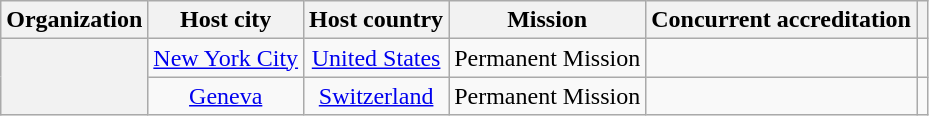<table class="wikitable plainrowheaders" style="text-align:center;">
<tr>
<th scope="col">Organization</th>
<th scope="col">Host city</th>
<th scope="col">Host country</th>
<th scope="col">Mission</th>
<th scope="col">Concurrent accreditation</th>
<th scope="col"></th>
</tr>
<tr>
<th scope="row"  rowspan="2"></th>
<td><a href='#'>New York City</a></td>
<td><a href='#'>United States</a></td>
<td>Permanent Mission</td>
<td></td>
</tr>
<tr>
<td><a href='#'>Geneva</a></td>
<td><a href='#'>Switzerland</a></td>
<td>Permanent Mission</td>
<td></td>
<td></td>
</tr>
</table>
